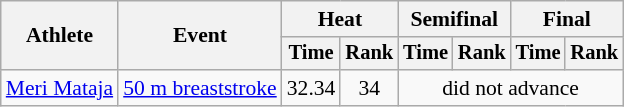<table class=wikitable style="font-size:90%">
<tr>
<th rowspan="2">Athlete</th>
<th rowspan="2">Event</th>
<th colspan="2">Heat</th>
<th colspan="2">Semifinal</th>
<th colspan="2">Final</th>
</tr>
<tr style="font-size:95%">
<th>Time</th>
<th>Rank</th>
<th>Time</th>
<th>Rank</th>
<th>Time</th>
<th>Rank</th>
</tr>
<tr style="text-align:center">
<td style="text-align:left"><a href='#'>Meri Mataja</a></td>
<td style="text-align:left"><a href='#'>50 m breaststroke</a></td>
<td>32.34</td>
<td>34</td>
<td colspan=4>did not advance</td>
</tr>
</table>
